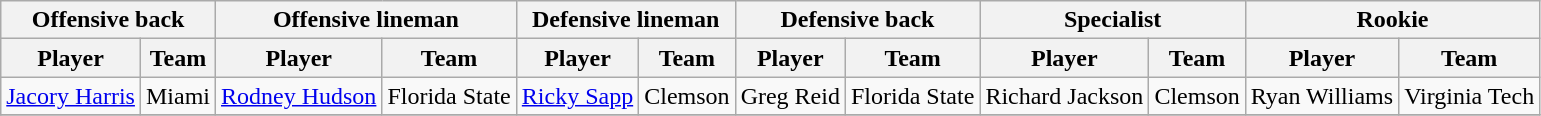<table class="wikitable" border="1">
<tr>
<th colspan="2">Offensive back</th>
<th colspan="2">Offensive lineman</th>
<th colspan="2">Defensive lineman</th>
<th colspan="2">Defensive back</th>
<th colspan="2">Specialist</th>
<th colspan="2">Rookie</th>
</tr>
<tr>
<th>Player</th>
<th>Team</th>
<th>Player</th>
<th>Team</th>
<th>Player</th>
<th>Team</th>
<th>Player</th>
<th>Team</th>
<th>Player</th>
<th>Team</th>
<th>Player</th>
<th>Team</th>
</tr>
<tr>
<td><a href='#'>Jacory Harris</a></td>
<td>Miami</td>
<td><a href='#'>Rodney Hudson</a></td>
<td>Florida State</td>
<td><a href='#'>Ricky Sapp</a></td>
<td>Clemson</td>
<td>Greg Reid</td>
<td>Florida State</td>
<td>Richard Jackson</td>
<td>Clemson</td>
<td>Ryan Williams</td>
<td>Virginia Tech</td>
</tr>
<tr>
</tr>
</table>
